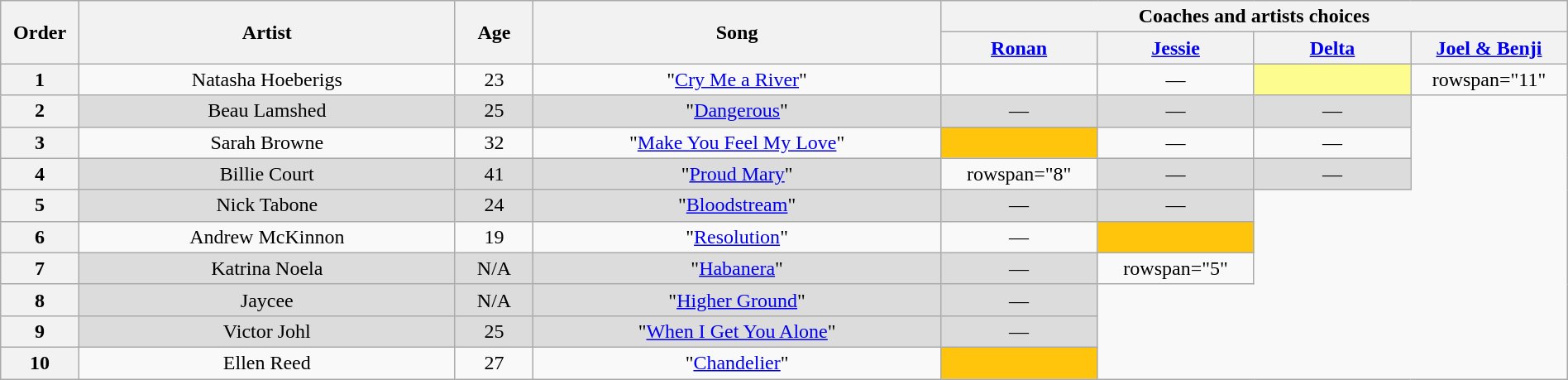<table class="wikitable" style="text-align:center; width:100%;">
<tr>
<th scope="col" rowspan="2" style="width:05%;">Order</th>
<th scope="col" rowspan="2" style="width:24%;">Artist</th>
<th scope="col" rowspan="2" style="width:05%;">Age</th>
<th scope="col" rowspan="2" style="width:26%;">Song</th>
<th colspan="4" style="width:40%;">Coaches and artists choices</th>
</tr>
<tr>
<th style="width:10%;"><a href='#'>Ronan</a></th>
<th style="width:10%;"><a href='#'>Jessie</a></th>
<th style="width:10%;"><a href='#'>Delta</a></th>
<th style="width:10%;"><a href='#'>Joel & Benji</a></th>
</tr>
<tr>
<th>1</th>
<td>Natasha Hoeberigs</td>
<td>23</td>
<td>"<a href='#'>Cry Me a River</a>"</td>
<td> <strong></strong> </td>
<td>—</td>
<td style="background:#FDFC8F;"><strong>  </strong></td>
<td>rowspan="11" </td>
</tr>
<tr>
<th>2</th>
<td style="background-color:#DCDCDC;">Beau Lamshed</td>
<td style="background-color:#DCDCDC;">25</td>
<td style="background-color:#DCDCDC;">"<a href='#'>Dangerous</a>"</td>
<td style="background-color:#DCDCDC;">—</td>
<td style="background-color:#DCDCDC;">—</td>
<td style="background-color:#DCDCDC;">—</td>
</tr>
<tr>
<th>3</th>
<td>Sarah Browne</td>
<td>32</td>
<td>"<a href='#'>Make You Feel My Love</a>"</td>
<td style="background:#FFC40C"> <strong></strong> </td>
<td>—</td>
<td>—</td>
</tr>
<tr>
<th>4</th>
<td style="background-color:#DCDCDC;">Billie Court</td>
<td style="background-color:#DCDCDC;">41</td>
<td style="background-color:#DCDCDC;">"<a href='#'>Proud Mary</a>"</td>
<td>rowspan="8" </td>
<td style="background-color:#DCDCDC;">—</td>
<td style="background-color:#DCDCDC;">—</td>
</tr>
<tr>
<th>5</th>
<td style="background-color:#DCDCDC;">Nick Tabone</td>
<td style="background-color:#DCDCDC;">24</td>
<td style="background-color:#DCDCDC;">"<a href='#'>Bloodstream</a>"</td>
<td style="background-color:#DCDCDC;">—</td>
<td style="background-color:#DCDCDC;">—</td>
</tr>
<tr>
<th>6</th>
<td>Andrew McKinnon</td>
<td>19</td>
<td>"<a href='#'>Resolution</a>"</td>
<td>—</td>
<td style="background:#FFC40C"> <strong></strong> </td>
</tr>
<tr>
<th>7</th>
<td style="background-color:#DCDCDC;">Katrina Noela</td>
<td style="background-color:#DCDCDC;">N/A</td>
<td style="background-color:#DCDCDC;">"<a href='#'>Habanera</a>"</td>
<td style="background-color:#DCDCDC;">—</td>
<td>rowspan="5" </td>
</tr>
<tr>
<th>8</th>
<td style="background-color:#DCDCDC;">Jaycee</td>
<td style="background-color:#DCDCDC;">N/A</td>
<td style="background-color:#DCDCDC;">"<a href='#'>Higher Ground</a>"</td>
<td style="background-color:#DCDCDC;">—</td>
</tr>
<tr>
<th>9</th>
<td style="background-color:#DCDCDC;">Victor Johl</td>
<td style="background-color:#DCDCDC;">25</td>
<td style="background-color:#DCDCDC;">"<a href='#'>When I Get You Alone</a>"</td>
<td style="background-color:#DCDCDC;">—</td>
</tr>
<tr>
<th>10</th>
<td>Ellen Reed</td>
<td>27</td>
<td>"<a href='#'>Chandelier</a>"</td>
<td style="background:#FFC40C"> <strong></strong> </td>
</tr>
</table>
